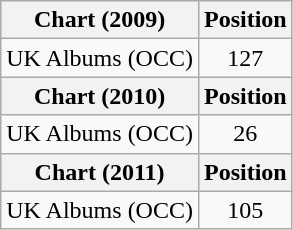<table class="wikitable">
<tr>
<th>Chart (2009)</th>
<th>Position</th>
</tr>
<tr>
<td>UK Albums (OCC)</td>
<td style="text-align:center">127</td>
</tr>
<tr>
<th>Chart (2010)</th>
<th>Position</th>
</tr>
<tr>
<td>UK Albums (OCC)</td>
<td style="text-align:center">26</td>
</tr>
<tr>
<th>Chart (2011)</th>
<th>Position</th>
</tr>
<tr>
<td>UK Albums (OCC)</td>
<td style="text-align:center">105</td>
</tr>
</table>
